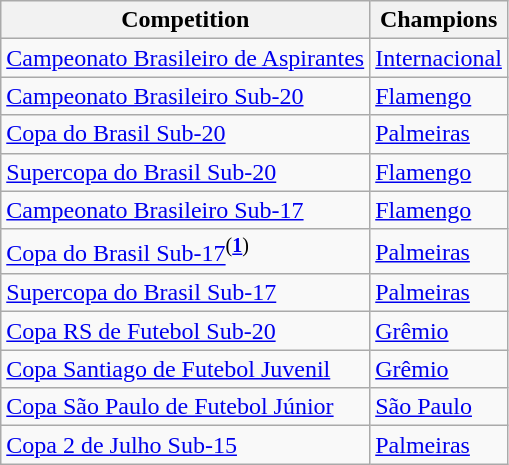<table class="wikitable">
<tr>
<th>Competition</th>
<th>Champions</th>
</tr>
<tr>
<td><a href='#'>Campeonato Brasileiro de Aspirantes</a></td>
<td><a href='#'>Internacional</a></td>
</tr>
<tr>
<td><a href='#'>Campeonato Brasileiro Sub-20</a></td>
<td><a href='#'>Flamengo</a></td>
</tr>
<tr>
<td><a href='#'>Copa do Brasil Sub-20</a></td>
<td><a href='#'>Palmeiras</a></td>
</tr>
<tr>
<td><a href='#'>Supercopa do Brasil Sub-20</a></td>
<td><a href='#'>Flamengo</a></td>
</tr>
<tr>
<td><a href='#'>Campeonato Brasileiro Sub-17</a></td>
<td><a href='#'>Flamengo</a></td>
</tr>
<tr>
<td><a href='#'>Copa do Brasil Sub-17</a><sup>(<strong><a href='#'>1</a></strong>)</sup></td>
<td><a href='#'>Palmeiras</a></td>
</tr>
<tr>
<td><a href='#'>Supercopa do Brasil Sub-17</a></td>
<td><a href='#'>Palmeiras</a></td>
</tr>
<tr>
<td><a href='#'>Copa RS de Futebol Sub-20</a></td>
<td><a href='#'>Grêmio</a></td>
</tr>
<tr>
<td><a href='#'>Copa Santiago de Futebol Juvenil</a></td>
<td><a href='#'>Grêmio</a></td>
</tr>
<tr>
<td><a href='#'>Copa São Paulo de Futebol Júnior</a></td>
<td><a href='#'>São Paulo</a></td>
</tr>
<tr>
<td><a href='#'>Copa 2 de Julho Sub-15</a></td>
<td><a href='#'>Palmeiras</a></td>
</tr>
</table>
